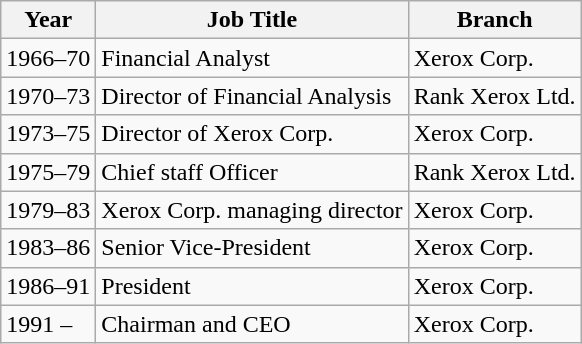<table class="wikitable">
<tr>
<th>Year</th>
<th>Job Title</th>
<th>Branch</th>
</tr>
<tr>
<td>1966–70</td>
<td>Financial Analyst</td>
<td>Xerox Corp.</td>
</tr>
<tr>
<td>1970–73</td>
<td>Director of Financial Analysis</td>
<td>Rank Xerox Ltd.</td>
</tr>
<tr>
<td>1973–75</td>
<td>Director of Xerox Corp.</td>
<td>Xerox Corp.</td>
</tr>
<tr>
<td>1975–79</td>
<td>Chief staff Officer</td>
<td>Rank Xerox Ltd.</td>
</tr>
<tr>
<td>1979–83</td>
<td>Xerox Corp. managing director</td>
<td>Xerox Corp.</td>
</tr>
<tr>
<td>1983–86</td>
<td>Senior Vice-President</td>
<td>Xerox Corp.</td>
</tr>
<tr>
<td>1986–91</td>
<td>President</td>
<td>Xerox Corp.</td>
</tr>
<tr>
<td>1991 –</td>
<td>Chairman and CEO</td>
<td>Xerox Corp.</td>
</tr>
</table>
